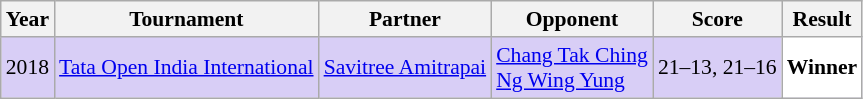<table class="sortable wikitable" style="font-size: 90%;">
<tr>
<th>Year</th>
<th>Tournament</th>
<th>Partner</th>
<th>Opponent</th>
<th>Score</th>
<th>Result</th>
</tr>
<tr style="background:#D8CEF6">
<td align="center">2018</td>
<td align="left"><a href='#'>Tata Open India International</a></td>
<td align="left"> <a href='#'>Savitree Amitrapai</a></td>
<td align="left"> <a href='#'>Chang Tak Ching</a> <br>  <a href='#'>Ng Wing Yung</a></td>
<td align="left">21–13, 21–16</td>
<td style="text-align:left; background:white"> <strong>Winner</strong></td>
</tr>
</table>
